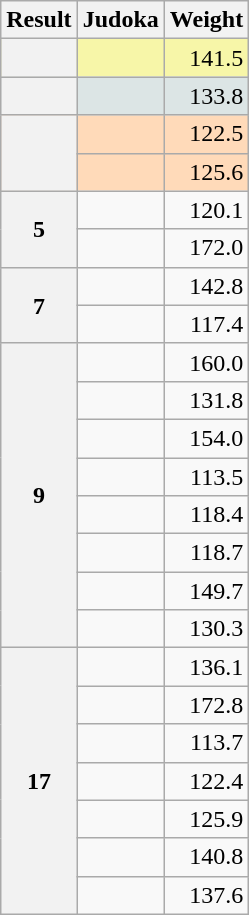<table class="wikitable sortable">
<tr>
<th>Result</th>
<th>Judoka</th>
<th>Weight</th>
</tr>
<tr bgcolor=F7F6A8>
<th></th>
<td></td>
<td align=right>141.5</td>
</tr>
<tr bgcolor=DCE5E5>
<th></th>
<td></td>
<td align=right>133.8</td>
</tr>
<tr bgcolor=FFDAB9>
<th rowspan=2></th>
<td></td>
<td align=right>122.5</td>
</tr>
<tr bgcolor=FFDAB9>
<td></td>
<td align=right>125.6</td>
</tr>
<tr>
<th rowspan=2>5</th>
<td></td>
<td align=right>120.1</td>
</tr>
<tr>
<td></td>
<td align=right>172.0</td>
</tr>
<tr>
<th rowspan=2>7</th>
<td></td>
<td align=right>142.8</td>
</tr>
<tr>
<td></td>
<td align=right>117.4</td>
</tr>
<tr>
<th rowspan=8>9</th>
<td></td>
<td align=right>160.0</td>
</tr>
<tr>
<td></td>
<td align=right>131.8</td>
</tr>
<tr>
<td></td>
<td align=right>154.0</td>
</tr>
<tr>
<td></td>
<td align=right>113.5</td>
</tr>
<tr>
<td></td>
<td align=right>118.4</td>
</tr>
<tr>
<td></td>
<td align=right>118.7</td>
</tr>
<tr>
<td></td>
<td align=right>149.7</td>
</tr>
<tr>
<td></td>
<td align=right>130.3</td>
</tr>
<tr>
<th rowspan=7>17</th>
<td></td>
<td align=right>136.1</td>
</tr>
<tr>
<td></td>
<td align=right>172.8</td>
</tr>
<tr>
<td></td>
<td align=right>113.7</td>
</tr>
<tr>
<td></td>
<td align=right>122.4</td>
</tr>
<tr>
<td></td>
<td align=right>125.9</td>
</tr>
<tr>
<td></td>
<td align=right>140.8</td>
</tr>
<tr>
<td></td>
<td align=right>137.6</td>
</tr>
</table>
